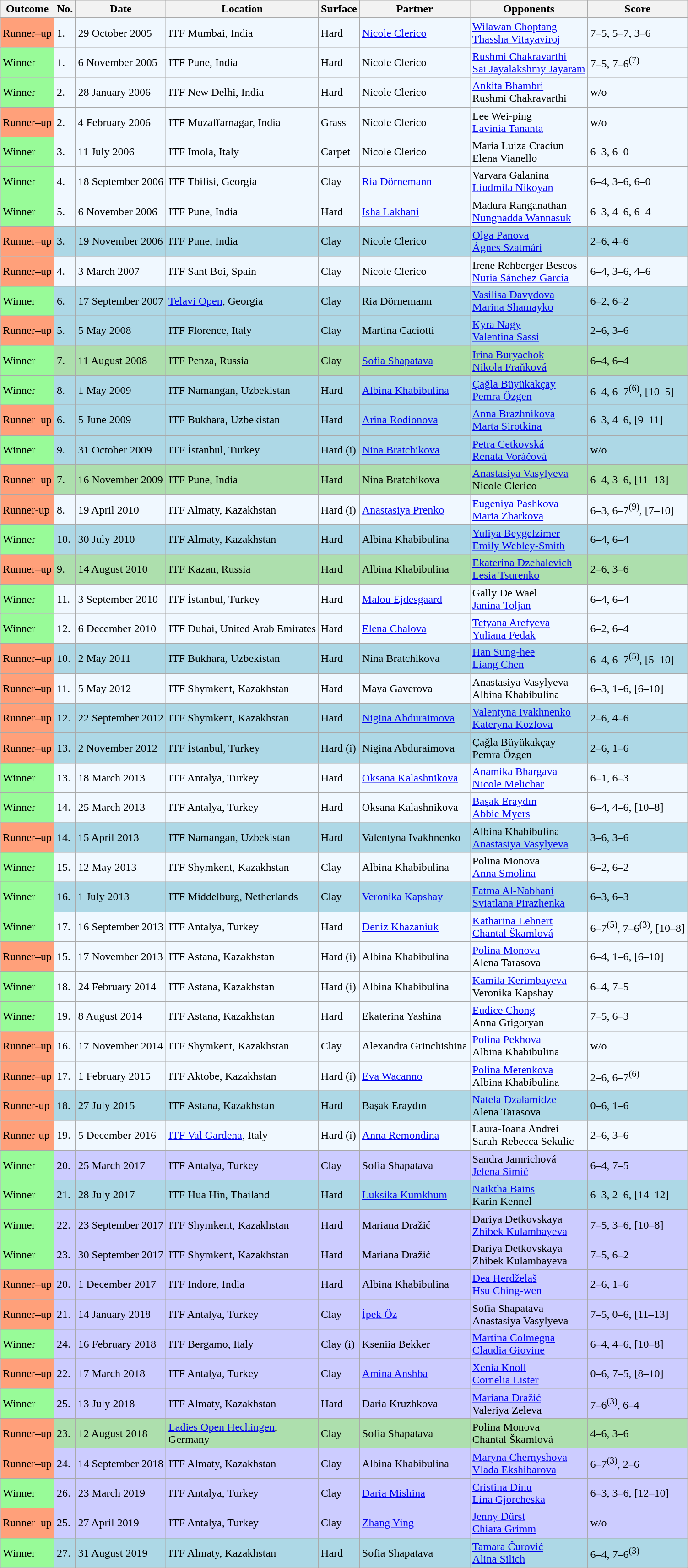<table class="sortable wikitable">
<tr>
<th>Outcome</th>
<th>No.</th>
<th>Date</th>
<th>Location</th>
<th>Surface</th>
<th>Partner</th>
<th>Opponents</th>
<th class="unsortable">Score</th>
</tr>
<tr style="background:#f0f8ff;">
<td style="background:#ffa07a;">Runner–up</td>
<td>1.</td>
<td>29 October 2005</td>
<td>ITF Mumbai, India</td>
<td>Hard</td>
<td> <a href='#'>Nicole Clerico</a></td>
<td> <a href='#'>Wilawan Choptang</a> <br>  <a href='#'>Thassha Vitayaviroj</a></td>
<td>7–5, 5–7, 3–6</td>
</tr>
<tr style="background:#f0f8ff;">
<td style="background:#98fb98;">Winner</td>
<td>1.</td>
<td>6 November 2005</td>
<td>ITF Pune, India</td>
<td>Hard</td>
<td> Nicole Clerico</td>
<td> <a href='#'>Rushmi Chakravarthi</a> <br>  <a href='#'>Sai Jayalakshmy Jayaram</a></td>
<td>7–5, 7–6<sup>(7)</sup></td>
</tr>
<tr style="background:#f0f8ff;">
<td style="background:#98fb98;">Winner</td>
<td>2.</td>
<td>28 January 2006</td>
<td>ITF New Delhi, India</td>
<td>Hard</td>
<td> Nicole Clerico</td>
<td> <a href='#'>Ankita Bhambri</a> <br>  Rushmi Chakravarthi</td>
<td>w/o</td>
</tr>
<tr style="background:#f0f8ff;">
<td style="background:#ffa07a;">Runner–up</td>
<td>2.</td>
<td>4 February 2006</td>
<td>ITF Muzaffarnagar, India</td>
<td>Grass</td>
<td> Nicole Clerico</td>
<td> Lee Wei-ping <br>  <a href='#'>Lavinia Tananta</a></td>
<td>w/o</td>
</tr>
<tr style="background:#f0f8ff;">
<td style="background:#98fb98;">Winner</td>
<td>3.</td>
<td>11 July 2006</td>
<td>ITF Imola, Italy</td>
<td>Carpet</td>
<td> Nicole Clerico</td>
<td> Maria Luiza Craciun <br>  Elena Vianello</td>
<td>6–3, 6–0</td>
</tr>
<tr style="background:#f0f8ff;">
<td style="background:#98fb98;">Winner</td>
<td>4.</td>
<td>18 September 2006</td>
<td>ITF Tbilisi, Georgia</td>
<td>Clay</td>
<td> <a href='#'>Ria Dörnemann</a></td>
<td> Varvara Galanina <br>  <a href='#'>Liudmila Nikoyan</a></td>
<td>6–4, 3–6, 6–0</td>
</tr>
<tr style="background:#f0f8ff;">
<td style="background:#98fb98;">Winner</td>
<td>5.</td>
<td>6 November 2006</td>
<td>ITF Pune, India</td>
<td>Hard</td>
<td> <a href='#'>Isha Lakhani</a></td>
<td> Madura Ranganathan <br>  <a href='#'>Nungnadda Wannasuk</a></td>
<td>6–3, 4–6, 6–4</td>
</tr>
<tr style="background:lightblue;">
<td style="background:#ffa07a;">Runner–up</td>
<td>3.</td>
<td>19 November 2006</td>
<td>ITF Pune, India</td>
<td>Clay</td>
<td> Nicole Clerico</td>
<td> <a href='#'>Olga Panova</a> <br>  <a href='#'>Ágnes Szatmári</a></td>
<td>2–6, 4–6</td>
</tr>
<tr style="background:#f0f8ff;">
<td style="background:#ffa07a;">Runner–up</td>
<td>4.</td>
<td>3 March 2007</td>
<td>ITF Sant Boi, Spain</td>
<td>Clay</td>
<td> Nicole Clerico</td>
<td> Irene Rehberger Bescos <br>  <a href='#'>Nuria Sánchez García</a></td>
<td>6–4, 3–6, 4–6</td>
</tr>
<tr style="background:lightblue;">
<td style="background:#98fb98;">Winner</td>
<td>6.</td>
<td>17 September 2007</td>
<td><a href='#'>Telavi Open</a>, Georgia</td>
<td>Clay</td>
<td> Ria Dörnemann</td>
<td> <a href='#'>Vasilisa Davydova</a> <br>  <a href='#'>Marina Shamayko</a></td>
<td>6–2, 6–2</td>
</tr>
<tr style="background:lightblue;">
<td style="background:#ffa07a;">Runner–up</td>
<td>5.</td>
<td>5 May 2008</td>
<td>ITF Florence, Italy</td>
<td>Clay</td>
<td> Martina Caciotti</td>
<td> <a href='#'>Kyra Nagy</a> <br>  <a href='#'>Valentina Sassi</a></td>
<td>2–6, 3–6</td>
</tr>
<tr style="background:#addfad;">
<td style="background:#98fb98;">Winner</td>
<td>7.</td>
<td>11 August 2008</td>
<td>ITF Penza, Russia</td>
<td>Clay</td>
<td> <a href='#'>Sofia Shapatava</a></td>
<td> <a href='#'>Irina Buryachok</a> <br>  <a href='#'>Nikola Fraňková</a></td>
<td>6–4, 6–4</td>
</tr>
<tr style="background:lightblue;">
<td style="background:#98fb98;">Winner</td>
<td>8.</td>
<td>1 May 2009</td>
<td>ITF Namangan, Uzbekistan</td>
<td>Hard</td>
<td> <a href='#'>Albina Khabibulina</a></td>
<td> <a href='#'>Çağla Büyükakçay</a> <br>  <a href='#'>Pemra Özgen</a></td>
<td>6–4, 6–7<sup>(6)</sup>, [10–5]</td>
</tr>
<tr style="background:lightblue;">
<td style="background:#ffa07a;">Runner–up</td>
<td>6.</td>
<td>5 June 2009</td>
<td>ITF Bukhara, Uzbekistan</td>
<td>Hard</td>
<td> <a href='#'>Arina Rodionova</a></td>
<td> <a href='#'>Anna Brazhnikova</a> <br>  <a href='#'>Marta Sirotkina</a></td>
<td>6–3, 4–6, [9–11]</td>
</tr>
<tr style="background:lightblue;">
<td style="background:#98fb98;">Winner</td>
<td>9.</td>
<td>31 October 2009</td>
<td>ITF İstanbul, Turkey</td>
<td>Hard (i)</td>
<td> <a href='#'>Nina Bratchikova</a></td>
<td> <a href='#'>Petra Cetkovská</a> <br>  <a href='#'>Renata Voráčová</a></td>
<td>w/o</td>
</tr>
<tr style="background:#addfad;">
<td style="background:#ffa07a;">Runner–up</td>
<td>7.</td>
<td>16 November 2009</td>
<td>ITF Pune, India</td>
<td>Hard</td>
<td> Nina Bratchikova</td>
<td> <a href='#'>Anastasiya Vasylyeva</a> <br>  Nicole Clerico</td>
<td>6–4, 3–6, [11–13]</td>
</tr>
<tr style="background:#f0f8ff;">
<td style="background:#ffa07a;">Runner-up</td>
<td>8.</td>
<td>19 April 2010</td>
<td>ITF Almaty, Kazakhstan</td>
<td>Hard (i)</td>
<td> <a href='#'>Anastasiya Prenko</a></td>
<td> <a href='#'>Eugeniya Pashkova</a> <br>  <a href='#'>Maria Zharkova</a></td>
<td>6–3, 6–7<sup>(9)</sup>, [7–10]</td>
</tr>
<tr style="background:lightblue;">
<td style="background:#98fb98;">Winner</td>
<td>10.</td>
<td>30 July 2010</td>
<td>ITF Almaty, Kazakhstan</td>
<td>Hard</td>
<td> Albina Khabibulina</td>
<td> <a href='#'>Yuliya Beygelzimer</a> <br>  <a href='#'>Emily Webley-Smith</a></td>
<td>6–4, 6–4</td>
</tr>
<tr style="background:#addfad;">
<td style="background:#ffa07a;">Runner–up</td>
<td>9.</td>
<td>14 August 2010</td>
<td>ITF Kazan, Russia</td>
<td>Hard</td>
<td> Albina Khabibulina</td>
<td> <a href='#'>Ekaterina Dzehalevich</a> <br>  <a href='#'>Lesia Tsurenko</a></td>
<td>2–6, 3–6</td>
</tr>
<tr style="background:#f0f8ff;">
<td style="background:#98fb98;">Winner</td>
<td>11.</td>
<td>3 September 2010</td>
<td>ITF İstanbul, Turkey</td>
<td>Hard</td>
<td> <a href='#'>Malou Ejdesgaard</a></td>
<td> Gally De Wael <br>  <a href='#'>Janina Toljan</a></td>
<td>6–4, 6–4</td>
</tr>
<tr style="background:#f0f8ff;">
<td style="background:#98fb98;">Winner</td>
<td>12.</td>
<td>6 December 2010</td>
<td>ITF Dubai, United Arab Emirates</td>
<td>Hard</td>
<td> <a href='#'>Elena Chalova</a></td>
<td> <a href='#'>Tetyana Arefyeva</a> <br>  <a href='#'>Yuliana Fedak</a></td>
<td>6–2, 6–4</td>
</tr>
<tr style="background:lightblue;">
<td style="background:#ffa07a;">Runner–up</td>
<td>10.</td>
<td>2 May 2011</td>
<td>ITF Bukhara, Uzbekistan</td>
<td>Hard</td>
<td> Nina Bratchikova</td>
<td> <a href='#'>Han Sung-hee</a> <br>  <a href='#'>Liang Chen</a></td>
<td>6–4, 6–7<sup>(5)</sup>, [5–10]</td>
</tr>
<tr style="background:#f0f8ff;">
<td style="background:#ffa07a;">Runner–up</td>
<td>11.</td>
<td>5 May 2012</td>
<td>ITF Shymkent, Kazakhstan</td>
<td>Hard</td>
<td> Maya Gaverova</td>
<td> Anastasiya Vasylyeva <br>  Albina Khabibulina</td>
<td>6–3, 1–6, [6–10]</td>
</tr>
<tr style="background:lightblue;">
<td style="background:#ffa07a;">Runner–up</td>
<td>12.</td>
<td>22 September 2012</td>
<td>ITF Shymkent, Kazakhstan</td>
<td>Hard</td>
<td> <a href='#'>Nigina Abduraimova</a></td>
<td> <a href='#'>Valentyna Ivakhnenko</a> <br>  <a href='#'>Kateryna Kozlova</a></td>
<td>2–6, 4–6</td>
</tr>
<tr style="background:lightblue;">
<td style="background:#ffa07a;">Runner–up</td>
<td>13.</td>
<td>2 November 2012</td>
<td>ITF İstanbul, Turkey</td>
<td>Hard (i)</td>
<td> Nigina Abduraimova</td>
<td> Çağla Büyükakçay <br>  Pemra Özgen</td>
<td>2–6, 1–6</td>
</tr>
<tr style="background:#f0f8ff;">
<td style="background:#98fb98;">Winner</td>
<td>13.</td>
<td>18 March 2013</td>
<td>ITF Antalya, Turkey</td>
<td>Hard</td>
<td> <a href='#'>Oksana Kalashnikova</a></td>
<td> <a href='#'>Anamika Bhargava</a> <br>  <a href='#'>Nicole Melichar</a></td>
<td>6–1, 6–3</td>
</tr>
<tr style="background:#f0f8ff;">
<td style="background:#98fb98;">Winner</td>
<td>14.</td>
<td>25 March 2013</td>
<td>ITF Antalya, Turkey</td>
<td>Hard</td>
<td> Oksana Kalashnikova</td>
<td> <a href='#'>Başak Eraydın</a> <br>  <a href='#'>Abbie Myers</a></td>
<td>6–4, 4–6, [10–8]</td>
</tr>
<tr style="background:lightblue;">
<td style="background:#ffa07a;">Runner–up</td>
<td>14.</td>
<td>15 April 2013</td>
<td>ITF Namangan, Uzbekistan</td>
<td>Hard</td>
<td> Valentyna Ivakhnenko</td>
<td> Albina Khabibulina <br>  <a href='#'>Anastasiya Vasylyeva</a></td>
<td>3–6, 3–6</td>
</tr>
<tr style="background:#f0f8ff;">
<td style="background:#98fb98;">Winner</td>
<td>15.</td>
<td>12 May 2013</td>
<td>ITF Shymkent, Kazakhstan</td>
<td>Clay</td>
<td> Albina Khabibulina</td>
<td> Polina Monova <br>  <a href='#'>Anna Smolina</a></td>
<td>6–2, 6–2</td>
</tr>
<tr style="background:lightblue;">
<td style="background:#98fb98;">Winner</td>
<td>16.</td>
<td>1 July 2013</td>
<td>ITF Middelburg, Netherlands</td>
<td>Clay</td>
<td> <a href='#'>Veronika Kapshay</a></td>
<td> <a href='#'>Fatma Al-Nabhani</a> <br>  <a href='#'>Sviatlana Pirazhenka</a></td>
<td>6–3, 6–3</td>
</tr>
<tr style="background:#f0f8ff;">
<td style="background:#98fb98;">Winner</td>
<td>17.</td>
<td>16 September 2013</td>
<td>ITF Antalya, Turkey</td>
<td>Hard</td>
<td> <a href='#'>Deniz Khazaniuk</a></td>
<td> <a href='#'>Katharina Lehnert</a> <br>  <a href='#'>Chantal Škamlová</a></td>
<td>6–7<sup>(5)</sup>, 7–6<sup>(3)</sup>, [10–8]</td>
</tr>
<tr style="background:#f0f8ff;">
<td style="background:#ffa07a;">Runner–up</td>
<td>15.</td>
<td>17 November 2013</td>
<td>ITF Astana, Kazakhstan</td>
<td>Hard (i)</td>
<td> Albina Khabibulina</td>
<td> <a href='#'>Polina Monova</a> <br>  Alena Tarasova</td>
<td>6–4, 1–6, [6–10]</td>
</tr>
<tr style="background:#f0f8ff;">
<td style="background:#98fb98;">Winner</td>
<td>18.</td>
<td>24 February 2014</td>
<td>ITF Astana, Kazakhstan</td>
<td>Hard (i)</td>
<td> Albina Khabibulina</td>
<td> <a href='#'>Kamila Kerimbayeva</a> <br>  Veronika Kapshay</td>
<td>6–4, 7–5</td>
</tr>
<tr style="background:#f0f8ff;">
<td style="background:#98fb98;">Winner</td>
<td>19.</td>
<td>8 August 2014</td>
<td>ITF Astana, Kazakhstan</td>
<td>Hard</td>
<td> Ekaterina Yashina</td>
<td> <a href='#'>Eudice Chong</a> <br>  Anna Grigoryan</td>
<td>7–5, 6–3</td>
</tr>
<tr style="background:#f0f8ff;">
<td style="background:#ffa07a;">Runner–up</td>
<td>16.</td>
<td>17 November 2014</td>
<td>ITF Shymkent, Kazakhstan</td>
<td>Clay</td>
<td> Alexandra Grinchishina</td>
<td> <a href='#'>Polina Pekhova</a> <br>  Albina Khabibulina</td>
<td>w/o</td>
</tr>
<tr style="background:#f0f8ff;">
<td style="background:#ffa07a;">Runner–up</td>
<td>17.</td>
<td>1 February 2015</td>
<td>ITF Aktobe, Kazakhstan</td>
<td>Hard (i)</td>
<td> <a href='#'>Eva Wacanno</a></td>
<td> <a href='#'>Polina Merenkova</a> <br>  Albina Khabibulina</td>
<td>2–6, 6–7<sup>(6)</sup></td>
</tr>
<tr style="background:lightblue;">
<td style="background:#ffa07a;">Runner-up</td>
<td>18.</td>
<td>27 July 2015</td>
<td>ITF Astana, Kazakhstan</td>
<td>Hard</td>
<td> Başak Eraydın</td>
<td> <a href='#'>Natela Dzalamidze</a> <br>  Alena Tarasova</td>
<td>0–6, 1–6</td>
</tr>
<tr style="background:#f0f8ff;">
<td style="background:#ffa07a;">Runner-up</td>
<td>19.</td>
<td>5 December 2016</td>
<td><a href='#'>ITF Val Gardena</a>, Italy</td>
<td>Hard (i)</td>
<td> <a href='#'>Anna Remondina</a></td>
<td> Laura-Ioana Andrei <br>  Sarah-Rebecca Sekulic</td>
<td>2–6, 3–6</td>
</tr>
<tr style="background:#ccccff;">
<td style="background:#98fb98;">Winner</td>
<td>20.</td>
<td>25 March 2017</td>
<td>ITF Antalya, Turkey</td>
<td>Clay</td>
<td> Sofia Shapatava</td>
<td> Sandra Jamrichová <br>  <a href='#'>Jelena Simić</a></td>
<td>6–4, 7–5</td>
</tr>
<tr style="background:lightblue;">
<td style="background:#98fb98;">Winner</td>
<td>21.</td>
<td>28 July 2017</td>
<td>ITF Hua Hin, Thailand</td>
<td>Hard</td>
<td> <a href='#'>Luksika Kumkhum</a></td>
<td> <a href='#'>Naiktha Bains</a> <br>  Karin Kennel</td>
<td>6–3, 2–6, [14–12]</td>
</tr>
<tr style="background:#ccccff;">
<td style="background:#98fb98;">Winner</td>
<td>22.</td>
<td>23 September 2017</td>
<td>ITF Shymkent, Kazakhstan</td>
<td>Hard</td>
<td> Mariana Dražić</td>
<td> Dariya Detkovskaya <br>  <a href='#'>Zhibek Kulambayeva</a></td>
<td>7–5, 3–6, [10–8]</td>
</tr>
<tr style="background:#ccccff;">
<td style="background:#98fb98;">Winner</td>
<td>23.</td>
<td>30 September 2017</td>
<td>ITF Shymkent, Kazakhstan</td>
<td>Hard</td>
<td> Mariana Dražić</td>
<td> Dariya Detkovskaya <br>  Zhibek Kulambayeva</td>
<td>7–5, 6–2</td>
</tr>
<tr style="background:#ccccff;">
<td style="background:#ffa07a;">Runner–up</td>
<td>20.</td>
<td>1 December 2017</td>
<td>ITF Indore, India</td>
<td>Hard</td>
<td> Albina Khabibulina</td>
<td> <a href='#'>Dea Herdželaš</a> <br>  <a href='#'>Hsu Ching-wen</a></td>
<td>2–6, 1–6</td>
</tr>
<tr style="background:#ccccff;">
<td style="background:#ffa07a;">Runner–up</td>
<td>21.</td>
<td>14 January 2018</td>
<td>ITF Antalya, Turkey</td>
<td>Clay</td>
<td> <a href='#'>İpek Öz</a></td>
<td> Sofia Shapatava <br>  Anastasiya Vasylyeva</td>
<td>7–5, 0–6, [11–13]</td>
</tr>
<tr style="background:#ccccff;">
<td style="background:#98fb98;">Winner</td>
<td>24.</td>
<td>16 February 2018</td>
<td>ITF Bergamo, Italy</td>
<td>Clay (i)</td>
<td> Kseniia Bekker</td>
<td> <a href='#'>Martina Colmegna</a> <br>  <a href='#'>Claudia Giovine</a></td>
<td>6–4, 4–6, [10–8]</td>
</tr>
<tr style="background:#ccccff;">
<td style="background:#ffa07a;">Runner–up</td>
<td>22.</td>
<td>17 March 2018</td>
<td>ITF Antalya, Turkey</td>
<td>Clay</td>
<td> <a href='#'>Amina Anshba</a></td>
<td> <a href='#'>Xenia Knoll</a> <br>  <a href='#'>Cornelia Lister</a></td>
<td>0–6, 7–5, [8–10]</td>
</tr>
<tr style="background:#ccccff;">
<td style="background:#98fb98;">Winner</td>
<td>25.</td>
<td>13 July 2018</td>
<td>ITF Almaty, Kazakhstan</td>
<td>Hard</td>
<td> Daria Kruzhkova</td>
<td> <a href='#'>Mariana Dražić</a> <br>  Valeriya Zeleva</td>
<td>7–6<sup>(3)</sup>, 6–4</td>
</tr>
<tr style="background:#addfad;">
<td style="background:#ffa07a;">Runner–up</td>
<td>23.</td>
<td>12 August 2018</td>
<td><a href='#'>Ladies Open Hechingen</a>, <br>Germany</td>
<td>Clay</td>
<td> Sofia Shapatava</td>
<td> Polina Monova <br>  Chantal Škamlová</td>
<td>4–6, 3–6</td>
</tr>
<tr style="background:#ccccff;">
<td style="background:#ffa07a;">Runner–up</td>
<td>24.</td>
<td>14 September 2018</td>
<td>ITF Almaty, Kazakhstan</td>
<td>Clay</td>
<td> Albina Khabibulina</td>
<td> <a href='#'>Maryna Chernyshova</a> <br>  <a href='#'>Vlada Ekshibarova</a></td>
<td>6–7<sup>(3)</sup>, 2–6</td>
</tr>
<tr style="background:#ccccff;">
<td style="background:#98fb98;">Winner</td>
<td>26.</td>
<td>23 March 2019</td>
<td>ITF Antalya, Turkey</td>
<td>Clay</td>
<td> <a href='#'>Daria Mishina</a></td>
<td> <a href='#'>Cristina Dinu</a> <br>  <a href='#'>Lina Gjorcheska</a></td>
<td>6–3, 3–6, [12–10]</td>
</tr>
<tr style="background:#ccccff;">
<td style="background:#ffa07a;">Runner–up</td>
<td>25.</td>
<td>27 April 2019</td>
<td>ITF Antalya, Turkey</td>
<td>Clay</td>
<td> <a href='#'>Zhang Ying</a></td>
<td> <a href='#'>Jenny Dürst</a> <br>  <a href='#'>Chiara Grimm</a></td>
<td>w/o</td>
</tr>
<tr style="background:lightblue;">
<td style="background:#98fb98;">Winner</td>
<td>27.</td>
<td>31 August 2019</td>
<td>ITF Almaty, Kazakhstan</td>
<td>Hard</td>
<td> Sofia Shapatava</td>
<td> <a href='#'>Tamara Čurović</a> <br>  <a href='#'>Alina Silich</a></td>
<td>6–4, 7–6<sup>(3)</sup></td>
</tr>
</table>
